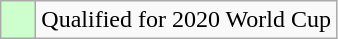<table class="wikitable">
<tr>
<td style="background: #cfc;">    </td>
<td>Qualified for 2020 World Cup</td>
</tr>
</table>
